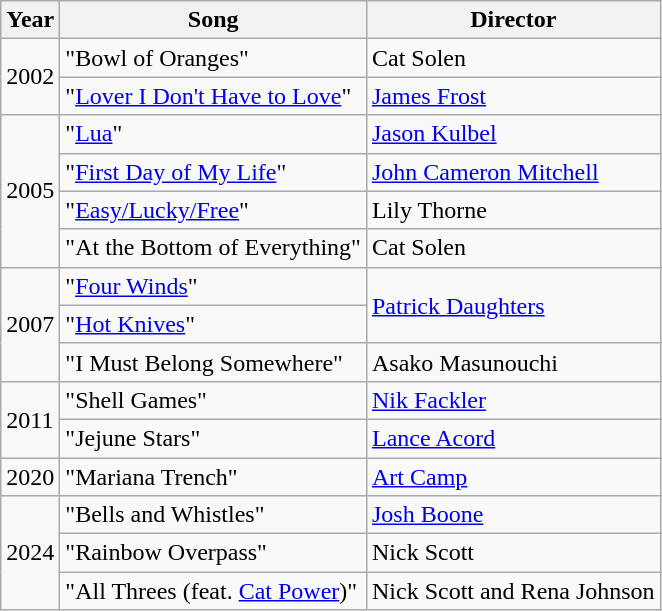<table class="wikitable">
<tr>
<th>Year</th>
<th>Song</th>
<th>Director</th>
</tr>
<tr>
<td rowspan="2">2002</td>
<td>"Bowl of Oranges"</td>
<td>Cat Solen</td>
</tr>
<tr>
<td>"<a href='#'>Lover I Don't Have to Love</a>"</td>
<td><a href='#'>James Frost</a></td>
</tr>
<tr>
<td rowspan="4">2005</td>
<td>"<a href='#'>Lua</a>"</td>
<td><a href='#'>Jason Kulbel</a></td>
</tr>
<tr>
<td>"<a href='#'>First Day of My Life</a>"</td>
<td><a href='#'>John Cameron Mitchell</a></td>
</tr>
<tr>
<td>"<a href='#'>Easy/Lucky/Free</a>"</td>
<td>Lily Thorne</td>
</tr>
<tr>
<td>"At the Bottom of Everything"</td>
<td>Cat Solen</td>
</tr>
<tr>
<td rowspan="3">2007</td>
<td>"<a href='#'>Four Winds</a>"</td>
<td rowspan="2"><a href='#'>Patrick Daughters</a></td>
</tr>
<tr>
<td>"<a href='#'>Hot Knives</a>"</td>
</tr>
<tr>
<td>"I Must Belong Somewhere"</td>
<td>Asako Masunouchi</td>
</tr>
<tr>
<td rowspan="2">2011</td>
<td>"Shell Games"</td>
<td><a href='#'>Nik Fackler</a></td>
</tr>
<tr>
<td>"Jejune Stars"</td>
<td><a href='#'>Lance Acord</a></td>
</tr>
<tr>
<td rowspan="1">2020</td>
<td>"Mariana Trench"</td>
<td><a href='#'>Art Camp</a></td>
</tr>
<tr>
<td rowspan="3">2024</td>
<td>"Bells and Whistles"</td>
<td><a href='#'>Josh Boone</a></td>
</tr>
<tr>
<td>"Rainbow Overpass"</td>
<td>Nick Scott</td>
</tr>
<tr>
<td>"All Threes (feat. <a href='#'>Cat Power</a>)"</td>
<td>Nick Scott and Rena Johnson</td>
</tr>
</table>
